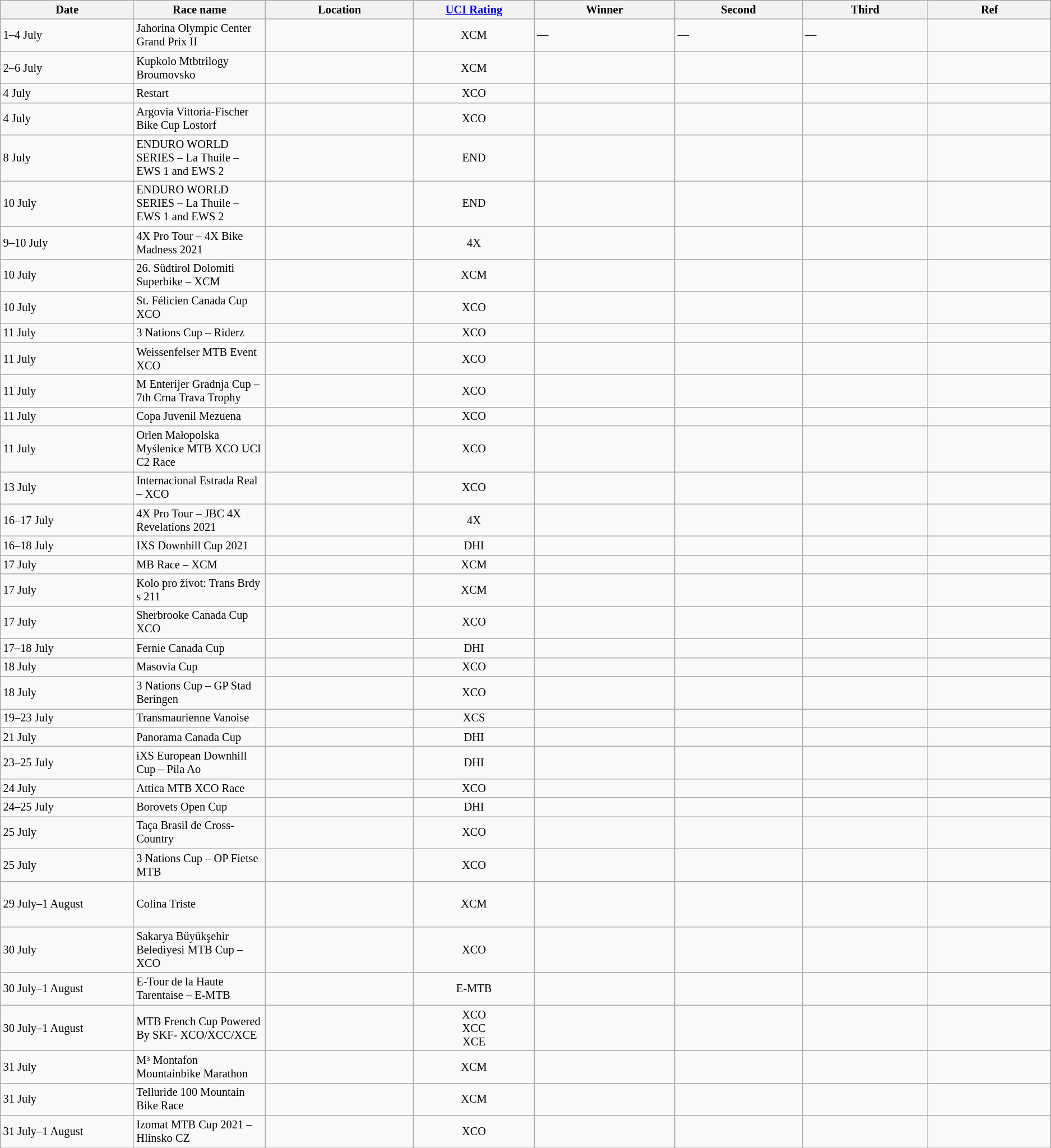<table class="wikitable sortable" style="font-size:85%;">
<tr>
<th style="width:190px;">Date</th>
<th style="width:170px;">Race name</th>
<th style="width:210px;">Location</th>
<th style="width:170px;"><a href='#'>UCI Rating</a></th>
<th width=200px>Winner</th>
<th style="width:180px;">Second</th>
<th style="width:180px;">Third</th>
<th style="width:180px;">Ref</th>
</tr>
<tr>
<td>1–4 July</td>
<td>Jahorina Olympic Center Grand Prix II</td>
<td></td>
<td align=center>XCM</td>
<td>—</td>
<td>—</td>
<td>—</td>
<td align=center></td>
</tr>
<tr>
<td>2–6 July</td>
<td>Kupkolo Mtbtrilogy Broumovsko</td>
<td></td>
<td align=center>XCM</td>
<td><br></td>
<td><br></td>
<td><br></td>
<td align=center></td>
</tr>
<tr>
<td>4 July</td>
<td>Restart</td>
<td></td>
<td align=center>XCO</td>
<td><br></td>
<td><br></td>
<td><br></td>
<td align=center></td>
</tr>
<tr>
<td>4 July</td>
<td>Argovia Vittoria-Fischer Bike Cup Lostorf</td>
<td></td>
<td align=center>XCO</td>
<td><br></td>
<td><br></td>
<td><br></td>
<td align=center></td>
</tr>
<tr>
<td>8 July</td>
<td>ENDURO WORLD SERIES – La Thuile – EWS 1 and EWS 2</td>
<td></td>
<td align=center>END</td>
<td><br></td>
<td><br></td>
<td><br></td>
<td align=center></td>
</tr>
<tr>
<td>10 July</td>
<td>ENDURO WORLD SERIES – La Thuile – EWS 1 and EWS 2</td>
<td></td>
<td align=center>END</td>
<td><br></td>
<td><br></td>
<td><br></td>
<td align=center></td>
</tr>
<tr>
<td>9–10 July</td>
<td>4X Pro Tour – 4X Bike Madness 2021</td>
<td></td>
<td align=center>4X</td>
<td></td>
<td></td>
<td></td>
<td align=center></td>
</tr>
<tr>
<td>10 July</td>
<td>26. Südtirol Dolomiti Superbike – XCM</td>
<td></td>
<td align=center>XCM</td>
<td><br></td>
<td><br></td>
<td><br></td>
<td align=center></td>
</tr>
<tr>
<td>10 July</td>
<td>St. Félicien Canada Cup XCO</td>
<td></td>
<td align=center>XCO</td>
<td><br></td>
<td><br></td>
<td><br></td>
<td align=center></td>
</tr>
<tr>
<td>11 July</td>
<td>3 Nations Cup – Riderz</td>
<td></td>
<td align=center>XCO</td>
<td><br></td>
<td><br></td>
<td><br></td>
<td align=center></td>
</tr>
<tr>
<td>11 July</td>
<td>Weissenfelser MTB Event XCO</td>
<td></td>
<td align=center>XCO</td>
<td><br></td>
<td><br></td>
<td><br></td>
<td align=center></td>
</tr>
<tr>
<td>11 July</td>
<td>M Enterijer Gradnja Cup – 7th Crna Trava Trophy</td>
<td></td>
<td align=center>XCO</td>
<td><br></td>
<td><br></td>
<td><br></td>
<td align=center></td>
</tr>
<tr>
<td>11 July</td>
<td>Copa Juvenil Mezuena</td>
<td></td>
<td align=center>XCO</td>
<td><br></td>
<td><br></td>
<td><br></td>
<td align=center></td>
</tr>
<tr>
<td>11 July</td>
<td>Orlen Małopolska Myślenice MTB XCO UCI C2 Race</td>
<td></td>
<td align=center>XCO</td>
<td><br></td>
<td><br></td>
<td><br></td>
<td align=center></td>
</tr>
<tr>
<td>13 July</td>
<td>Internacional Estrada Real – XCO</td>
<td></td>
<td align=center>XCO</td>
<td><br></td>
<td><br></td>
<td><br></td>
<td align=center></td>
</tr>
<tr>
<td>16–17 July</td>
<td>4X Pro Tour – JBC 4X Revelations 2021</td>
<td></td>
<td align=center>4X</td>
<td></td>
<td></td>
<td></td>
<td align=center></td>
</tr>
<tr>
<td>16–18 July</td>
<td>IXS Downhill Cup 2021</td>
<td></td>
<td align=center>DHI</td>
<td><br></td>
<td><br></td>
<td><br></td>
<td align=center></td>
</tr>
<tr>
<td>17 July</td>
<td>MB Race – XCM</td>
<td></td>
<td align=center>XCM</td>
<td></td>
<td></td>
<td></td>
<td align=center></td>
</tr>
<tr>
<td>17 July</td>
<td>Kolo pro život: Trans Brdy s 211</td>
<td></td>
<td align=center>XCM</td>
<td><br></td>
<td><br></td>
<td><br></td>
<td align=center></td>
</tr>
<tr>
<td>17 July</td>
<td>Sherbrooke Canada Cup XCO</td>
<td></td>
<td align=center>XCO</td>
<td><br></td>
<td><br></td>
<td><br></td>
<td align=center></td>
</tr>
<tr>
<td>17–18 July</td>
<td>Fernie Canada Cup</td>
<td></td>
<td align=center>DHI</td>
<td><br></td>
<td><br></td>
<td><br></td>
<td align=center></td>
</tr>
<tr>
<td>18 July</td>
<td>Masovia Cup</td>
<td></td>
<td align=center>XCO</td>
<td><br></td>
<td><br></td>
<td><br></td>
<td align=center></td>
</tr>
<tr>
<td>18 July</td>
<td>3 Nations Cup – GP Stad Beringen</td>
<td></td>
<td align=center>XCO</td>
<td><br></td>
<td><br></td>
<td><br></td>
<td align=center></td>
</tr>
<tr>
<td>19–23 July</td>
<td>Transmaurienne Vanoise</td>
<td></td>
<td align=center>XCS</td>
<td><br></td>
<td><br></td>
<td><br> </td>
<td align=center></td>
</tr>
<tr>
<td>21 July</td>
<td>Panorama Canada Cup</td>
<td></td>
<td align=center>DHI</td>
<td><br></td>
<td><br></td>
<td><br></td>
<td align=center></td>
</tr>
<tr>
<td>23–25 July</td>
<td>iXS European Downhill Cup – Pila Ao</td>
<td></td>
<td align=center>DHI</td>
<td><br></td>
<td><br></td>
<td><br> </td>
<td align=center></td>
</tr>
<tr>
<td>24 July</td>
<td>Attica MTB XCO Race</td>
<td></td>
<td align=center>XCO</td>
<td></td>
<td></td>
<td></td>
<td align=center></td>
</tr>
<tr>
<td>24–25 July</td>
<td>Borovets Open Cup</td>
<td></td>
<td align=center>DHI</td>
<td></td>
<td></td>
<td></td>
<td align=center></td>
</tr>
<tr>
<td>25 July</td>
<td>Taça Brasil de Cross-Country</td>
<td></td>
<td align=center>XCO</td>
<td><br></td>
<td><br></td>
<td><br></td>
<td align=center></td>
</tr>
<tr>
<td>25 July</td>
<td>3 Nations Cup – OP Fietse MTB</td>
<td></td>
<td align=center>XCO</td>
<td><br></td>
<td><br></td>
<td><br></td>
<td align=center></td>
</tr>
<tr>
<td>29 July–1 August</td>
<td>Colina Triste</td>
<td></td>
<td align=center>XCM</td>
<td><br><br><br></td>
<td><br><br><br></td>
<td><br><br><br></td>
<td align=center></td>
</tr>
<tr>
<td>30 July</td>
<td>Sakarya Büyükşehir Belediyesi MTB Cup – XCO</td>
<td></td>
<td align=center>XCO</td>
<td><br></td>
<td><br></td>
<td><br></td>
<td align=center></td>
</tr>
<tr>
<td>30 July–1 August</td>
<td>E-Tour de la Haute Tarentaise – E-MTB</td>
<td></td>
<td align=center>E-MTB</td>
<td><br></td>
<td><br></td>
<td><br></td>
<td align=center></td>
</tr>
<tr>
<td>30 July–1 August</td>
<td>MTB French Cup Powered By SKF- XCO/XCC/XCE</td>
<td></td>
<td align=center>XCO<br>XCC<br>XCE</td>
<td></td>
<td></td>
<td></td>
<td align=center></td>
</tr>
<tr>
<td>31 July</td>
<td>M³ Montafon Mountainbike Marathon</td>
<td></td>
<td align=center>XCM</td>
<td><br></td>
<td><br></td>
<td><br></td>
<td align=center></td>
</tr>
<tr>
<td>31 July</td>
<td>Telluride 100 Mountain Bike Race</td>
<td></td>
<td align=center>XCM</td>
<td><br></td>
<td><br></td>
<td><br></td>
<td align=center></td>
</tr>
<tr>
<td>31 July–1 August</td>
<td>Izomat MTB Cup 2021 – Hlinsko CZ</td>
<td></td>
<td align=center>XCO</td>
<td><br></td>
<td><br></td>
<td><br></td>
<td align=center></td>
</tr>
</table>
